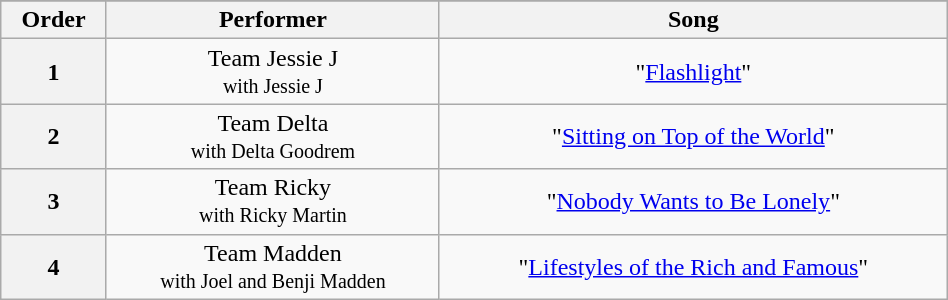<table class="wikitable" style="text-align:center; width:50%;">
<tr>
</tr>
<tr>
<th>Order</th>
<th>Performer</th>
<th>Song</th>
</tr>
<tr>
<th>1</th>
<td>Team Jessie J <br> <small>with Jessie J</small></td>
<td>"<a href='#'>Flashlight</a>"</td>
</tr>
<tr>
<th>2</th>
<td>Team Delta <br> <small>with Delta Goodrem</small></td>
<td>"<a href='#'>Sitting on Top of the World</a>"</td>
</tr>
<tr>
<th>3</th>
<td>Team Ricky <br> <small>with Ricky Martin</small></td>
<td>"<a href='#'>Nobody Wants to Be Lonely</a>"</td>
</tr>
<tr>
<th>4</th>
<td>Team Madden <br> <small>with Joel and Benji Madden</small></td>
<td>"<a href='#'>Lifestyles of the Rich and Famous</a>"</td>
</tr>
</table>
